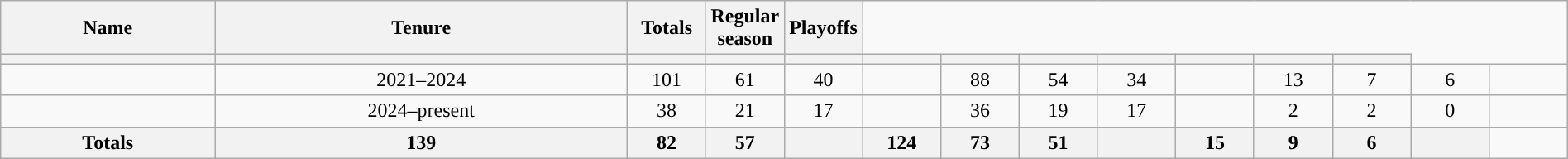<table class="wikitable sortable" style="clear:both; margin:1.5em auto; text-align:center;">
<tr>
<th>Name</th>
<th>Tenure</th>
<th>Totals</th>
<th>Regular season</th>
<th>Playoffs</th>
</tr>
<tr>
<th></th>
<th></th>
<th></th>
<th></th>
<th></th>
<th></th>
<th></th>
<th></th>
<th></th>
<th></th>
<th></th>
<th></th>
</tr>
<tr>
<td> </td>
<td>2021–2024</td>
<td style="width:5%;">101</td>
<td style="width:5%;">61</td>
<td style="width:5%;">40</td>
<td style="width:5%;"></td>
<td style="width:5%;">88</td>
<td style="width:5%;">54</td>
<td style="width:5%;">34</td>
<td style="width:5%;"></td>
<td style="width:5%;">13</td>
<td style="width:5%;">7</td>
<td style="width:5%;">6</td>
<td style="width:5%;"></td>
</tr>
<tr>
<td> </td>
<td>2024–present</td>
<td style="width:5%;">38</td>
<td style="width:5%;">21</td>
<td style="width:5%;">17</td>
<td style="width:5%;"></td>
<td style="width:5%;">36</td>
<td style="width:5%;">19</td>
<td style="width:5%;">17</td>
<td style="width:5%;"></td>
<td style="width:5%;">2</td>
<td style="width:5%;">2</td>
<td style="width:5%;">0</td>
<td style="width:5%;"></td>
</tr>
<tr>
<th>Totals</th>
<th>139</th>
<th>82</th>
<th>57</th>
<th></th>
<th>124</th>
<th>73</th>
<th>51</th>
<th></th>
<th>15</th>
<th>9</th>
<th>6</th>
<th></th>
</tr>
</table>
